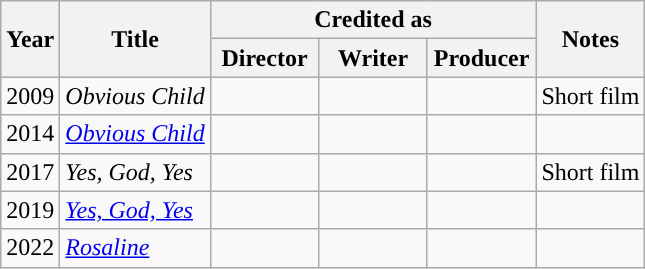<table class="wikitable">
<tr>
<th rowspan="2">Year</th>
<th rowspan="2">Title</th>
<th colspan="3">Credited as</th>
<th rowspan="2'">Notes</th>
</tr>
<tr>
<th width=65>Director</th>
<th width=65>Writer</th>
<th width=65>Producer</th>
</tr>
<tr>
<td>2009</td>
<td><em>Obvious Child</em></td>
<td></td>
<td></td>
<td></td>
<td>Short film</td>
</tr>
<tr>
<td>2014</td>
<td><em><a href='#'>Obvious Child</a></em></td>
<td></td>
<td></td>
<td></td>
<td></td>
</tr>
<tr>
<td>2017</td>
<td><em>Yes, God, Yes</em></td>
<td></td>
<td></td>
<td></td>
<td>Short film</td>
</tr>
<tr>
<td>2019</td>
<td><em><a href='#'>Yes, God, Yes</a></em></td>
<td></td>
<td></td>
<td></td>
<td></td>
</tr>
<tr>
<td>2022</td>
<td><em><a href='#'>Rosaline</a></em></td>
<td></td>
<td></td>
<td></td>
<td></td>
</tr>
</table>
